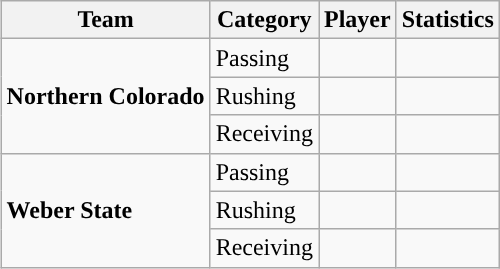<table class="wikitable" style="float: right;">
<tr>
<th>Team</th>
<th>Category</th>
<th>Player</th>
<th>Statistics</th>
</tr>
<tr>
<td rowspan=3><strong>Northern Colorado</strong></td>
<td>Passing</td>
<td></td>
<td></td>
</tr>
<tr>
<td>Rushing</td>
<td></td>
<td></td>
</tr>
<tr>
<td>Receiving</td>
<td></td>
<td></td>
</tr>
<tr>
<td rowspan=3><strong>Weber State</strong></td>
<td>Passing</td>
<td></td>
<td></td>
</tr>
<tr>
<td>Rushing</td>
<td></td>
<td></td>
</tr>
<tr>
<td>Receiving</td>
<td></td>
<td></td>
</tr>
</table>
